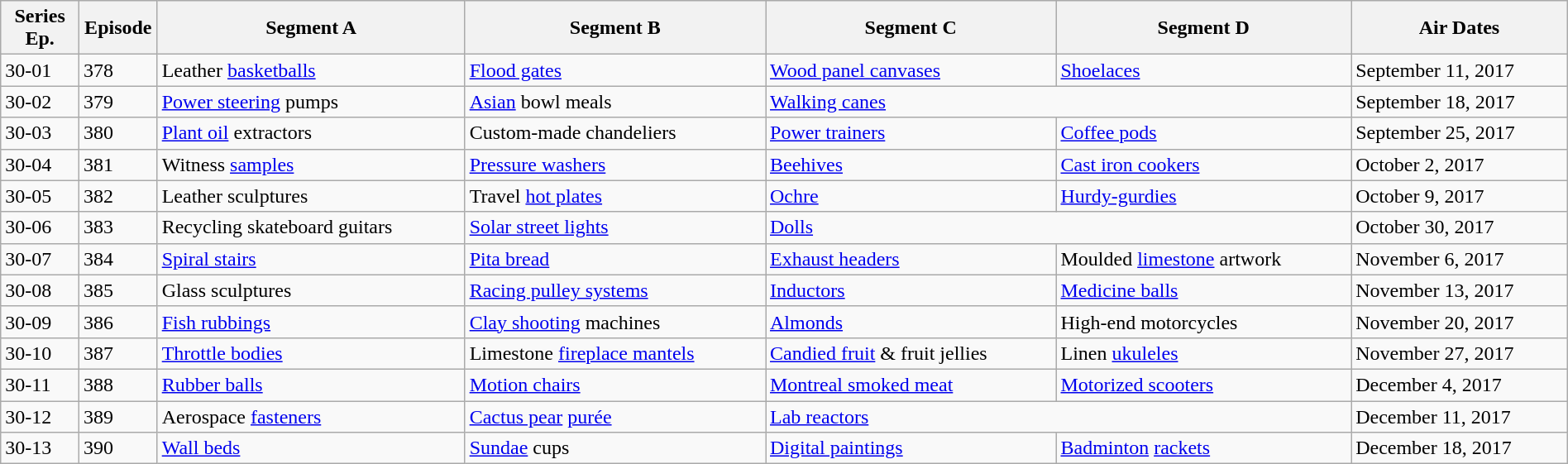<table class="wikitable" style="width:100%;">
<tr>
<th style="width:5%;">Series Ep.</th>
<th style="width:5%;">Episode</th>
<th>Segment A</th>
<th>Segment B</th>
<th>Segment C</th>
<th>Segment D</th>
<th>Air Dates</th>
</tr>
<tr>
<td>30-01</td>
<td>378</td>
<td>Leather <a href='#'>basketballs</a></td>
<td><a href='#'>Flood gates</a></td>
<td><a href='#'>Wood panel canvases</a></td>
<td><a href='#'>Shoelaces</a></td>
<td>September 11, 2017</td>
</tr>
<tr>
<td>30-02</td>
<td>379</td>
<td><a href='#'>Power steering</a> pumps</td>
<td><a href='#'>Asian</a> bowl meals</td>
<td colspan="2"><a href='#'>Walking canes</a></td>
<td>September 18, 2017</td>
</tr>
<tr>
<td>30-03</td>
<td>380</td>
<td><a href='#'>Plant oil</a> extractors</td>
<td>Custom-made chandeliers</td>
<td><a href='#'>Power trainers</a></td>
<td><a href='#'>Coffee pods</a></td>
<td>September 25, 2017</td>
</tr>
<tr>
<td>30-04</td>
<td>381</td>
<td>Witness <a href='#'>samples</a></td>
<td><a href='#'>Pressure washers</a></td>
<td><a href='#'>Beehives</a></td>
<td><a href='#'>Cast iron cookers</a></td>
<td>October 2, 2017</td>
</tr>
<tr>
<td>30-05</td>
<td>382</td>
<td>Leather sculptures</td>
<td>Travel <a href='#'>hot plates</a></td>
<td><a href='#'>Ochre</a></td>
<td><a href='#'>Hurdy-gurdies</a></td>
<td>October 9, 2017</td>
</tr>
<tr>
<td>30-06</td>
<td>383</td>
<td>Recycling skateboard guitars</td>
<td><a href='#'>Solar street lights</a></td>
<td colspan="2"><a href='#'>Dolls</a></td>
<td>October 30, 2017</td>
</tr>
<tr>
<td>30-07</td>
<td>384</td>
<td><a href='#'>Spiral stairs</a></td>
<td><a href='#'>Pita bread</a></td>
<td><a href='#'>Exhaust headers</a></td>
<td>Moulded <a href='#'>limestone</a> artwork</td>
<td>November 6, 2017</td>
</tr>
<tr>
<td>30-08</td>
<td>385</td>
<td>Glass sculptures</td>
<td><a href='#'>Racing pulley systems</a></td>
<td><a href='#'>Inductors</a></td>
<td><a href='#'>Medicine balls</a></td>
<td>November 13, 2017</td>
</tr>
<tr>
<td>30-09</td>
<td>386</td>
<td><a href='#'>Fish rubbings</a></td>
<td><a href='#'>Clay shooting</a> machines</td>
<td><a href='#'>Almonds</a></td>
<td>High-end motorcycles</td>
<td>November 20, 2017</td>
</tr>
<tr>
<td>30-10</td>
<td>387</td>
<td><a href='#'>Throttle bodies</a></td>
<td>Limestone <a href='#'>fireplace mantels</a></td>
<td><a href='#'>Candied fruit</a> & fruit jellies</td>
<td>Linen <a href='#'>ukuleles</a></td>
<td>November 27, 2017</td>
</tr>
<tr>
<td>30-11</td>
<td>388</td>
<td><a href='#'>Rubber balls</a></td>
<td><a href='#'>Motion chairs</a></td>
<td><a href='#'>Montreal smoked meat</a></td>
<td><a href='#'>Motorized scooters</a></td>
<td>December 4, 2017</td>
</tr>
<tr>
<td>30-12</td>
<td>389</td>
<td>Aerospace <a href='#'>fasteners</a></td>
<td><a href='#'>Cactus pear</a> <a href='#'>purée</a></td>
<td colspan="2"><a href='#'>Lab reactors</a></td>
<td>December 11, 2017</td>
</tr>
<tr>
<td>30-13</td>
<td>390</td>
<td><a href='#'>Wall beds</a></td>
<td><a href='#'>Sundae</a> cups</td>
<td><a href='#'>Digital paintings</a></td>
<td><a href='#'>Badminton</a> <a href='#'>rackets</a></td>
<td>December 18, 2017</td>
</tr>
</table>
